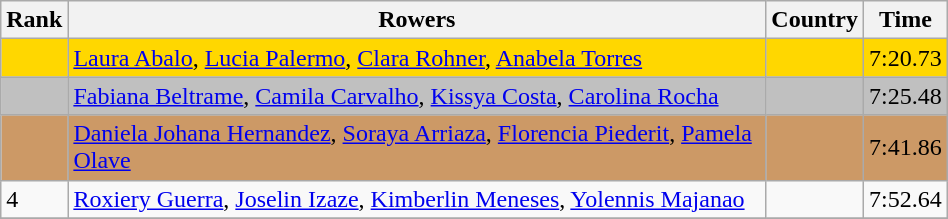<table class="wikitable" width=50%>
<tr>
<th>Rank</th>
<th>Rowers</th>
<th>Country</th>
<th>Time</th>
</tr>
<tr bgcolor=gold>
<td></td>
<td><a href='#'>Laura Abalo</a>, <a href='#'>Lucia Palermo</a>, <a href='#'>Clara Rohner</a>, <a href='#'>Anabela Torres</a></td>
<td></td>
<td>7:20.73</td>
</tr>
<tr bgcolor=silver>
<td></td>
<td><a href='#'>Fabiana Beltrame</a>, <a href='#'>Camila Carvalho</a>, <a href='#'>Kissya Costa</a>, <a href='#'>Carolina Rocha</a></td>
<td></td>
<td>7:25.48</td>
</tr>
<tr bgcolor=cc9966>
<td></td>
<td><a href='#'>Daniela Johana Hernandez</a>, <a href='#'>Soraya Arriaza</a>, <a href='#'>Florencia Piederit</a>, <a href='#'>Pamela Olave</a></td>
<td></td>
<td>7:41.86</td>
</tr>
<tr>
<td>4</td>
<td><a href='#'>Roxiery Guerra</a>, <a href='#'>Joselin Izaze</a>, <a href='#'>Kimberlin Meneses</a>, <a href='#'>Yolennis Majanao</a></td>
<td></td>
<td>7:52.64</td>
</tr>
<tr>
</tr>
</table>
